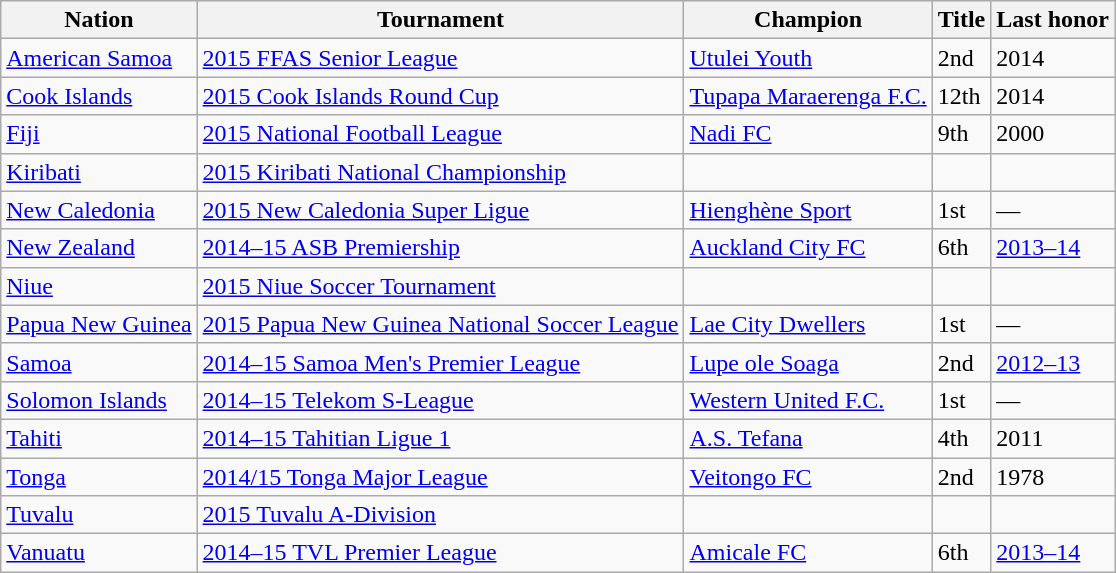<table class="wikitable sortable">
<tr>
<th>Nation</th>
<th>Tournament</th>
<th>Champion</th>
<th data-sort-type="number">Title</th>
<th>Last honor</th>
</tr>
<tr>
<td> <a href='#'>American Samoa</a></td>
<td><a href='#'>2015 FFAS Senior League</a></td>
<td><a href='#'>Utulei Youth</a></td>
<td>2nd</td>
<td>2014</td>
</tr>
<tr>
<td> <a href='#'>Cook Islands</a></td>
<td><a href='#'>2015 Cook Islands Round Cup</a></td>
<td><a href='#'>Tupapa Maraerenga F.C.</a></td>
<td>12th</td>
<td>2014</td>
</tr>
<tr>
<td> <a href='#'>Fiji</a></td>
<td><a href='#'>2015 National Football League</a></td>
<td><a href='#'>Nadi FC</a></td>
<td>9th</td>
<td>2000</td>
</tr>
<tr>
<td> <a href='#'>Kiribati</a></td>
<td><a href='#'>2015 Kiribati National Championship</a></td>
<td></td>
<td></td>
<td></td>
</tr>
<tr>
<td> <a href='#'>New Caledonia</a></td>
<td><a href='#'>2015 New Caledonia Super Ligue</a></td>
<td><a href='#'>Hienghène Sport</a></td>
<td>1st</td>
<td>—</td>
</tr>
<tr>
<td> <a href='#'>New Zealand</a></td>
<td><a href='#'>2014–15 ASB Premiership</a></td>
<td><a href='#'>Auckland City FC</a></td>
<td>6th</td>
<td><a href='#'>2013–14</a></td>
</tr>
<tr>
<td> <a href='#'>Niue</a></td>
<td><a href='#'>2015 Niue Soccer Tournament</a></td>
<td></td>
<td></td>
<td></td>
</tr>
<tr>
<td> <a href='#'>Papua New Guinea</a></td>
<td><a href='#'>2015 Papua New Guinea National Soccer League</a></td>
<td><a href='#'>Lae City Dwellers</a></td>
<td>1st</td>
<td>—</td>
</tr>
<tr>
<td> <a href='#'>Samoa</a></td>
<td><a href='#'>2014–15 Samoa Men's Premier League</a></td>
<td><a href='#'>Lupe ole Soaga</a></td>
<td>2nd</td>
<td><a href='#'>2012–13</a></td>
</tr>
<tr>
<td> <a href='#'>Solomon Islands</a></td>
<td><a href='#'>2014–15 Telekom S-League</a></td>
<td><a href='#'>Western United F.C.</a></td>
<td>1st</td>
<td>—</td>
</tr>
<tr>
<td> <a href='#'>Tahiti</a></td>
<td><a href='#'>2014–15 Tahitian Ligue 1</a></td>
<td><a href='#'>A.S. Tefana</a></td>
<td>4th</td>
<td>2011</td>
</tr>
<tr>
<td> <a href='#'>Tonga</a></td>
<td><a href='#'>2014/15 Tonga Major League</a></td>
<td><a href='#'>Veitongo FC</a></td>
<td>2nd</td>
<td>1978</td>
</tr>
<tr>
<td> <a href='#'>Tuvalu</a></td>
<td><a href='#'>2015 Tuvalu A-Division</a></td>
<td></td>
<td></td>
<td></td>
</tr>
<tr>
<td> <a href='#'>Vanuatu</a></td>
<td><a href='#'>2014–15 TVL Premier League</a></td>
<td><a href='#'>Amicale FC</a></td>
<td>6th</td>
<td><a href='#'>2013–14</a></td>
</tr>
</table>
